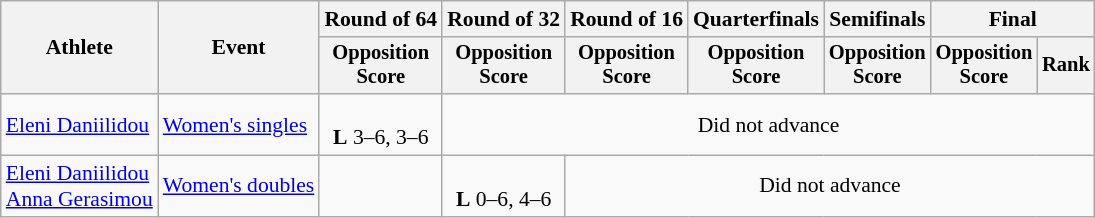<table class=wikitable style="font-size:90%">
<tr>
<th rowspan="2">Athlete</th>
<th rowspan="2">Event</th>
<th>Round of 64</th>
<th>Round of 32</th>
<th>Round of 16</th>
<th>Quarterfinals</th>
<th>Semifinals</th>
<th colspan=2>Final</th>
</tr>
<tr style="font-size:95%">
<th>Opposition<br>Score</th>
<th>Opposition<br>Score</th>
<th>Opposition<br>Score</th>
<th>Opposition<br>Score</th>
<th>Opposition<br>Score</th>
<th>Opposition<br>Score</th>
<th>Rank</th>
</tr>
<tr align=center>
<td align=left><a href='#'>Eleni Daniilidou</a></td>
<td align=left><a href='#'>Women's singles</a></td>
<td><br><strong>L</strong> 3–6, 3–6</td>
<td colspan=6>Did not advance</td>
</tr>
<tr align=center>
<td align=left><a href='#'>Eleni Daniilidou</a><br><a href='#'>Anna Gerasimou</a></td>
<td align=left><a href='#'>Women's doubles</a></td>
<td></td>
<td><br><strong>L</strong> 0–6, 4–6</td>
<td colspan=5>Did not advance</td>
</tr>
</table>
